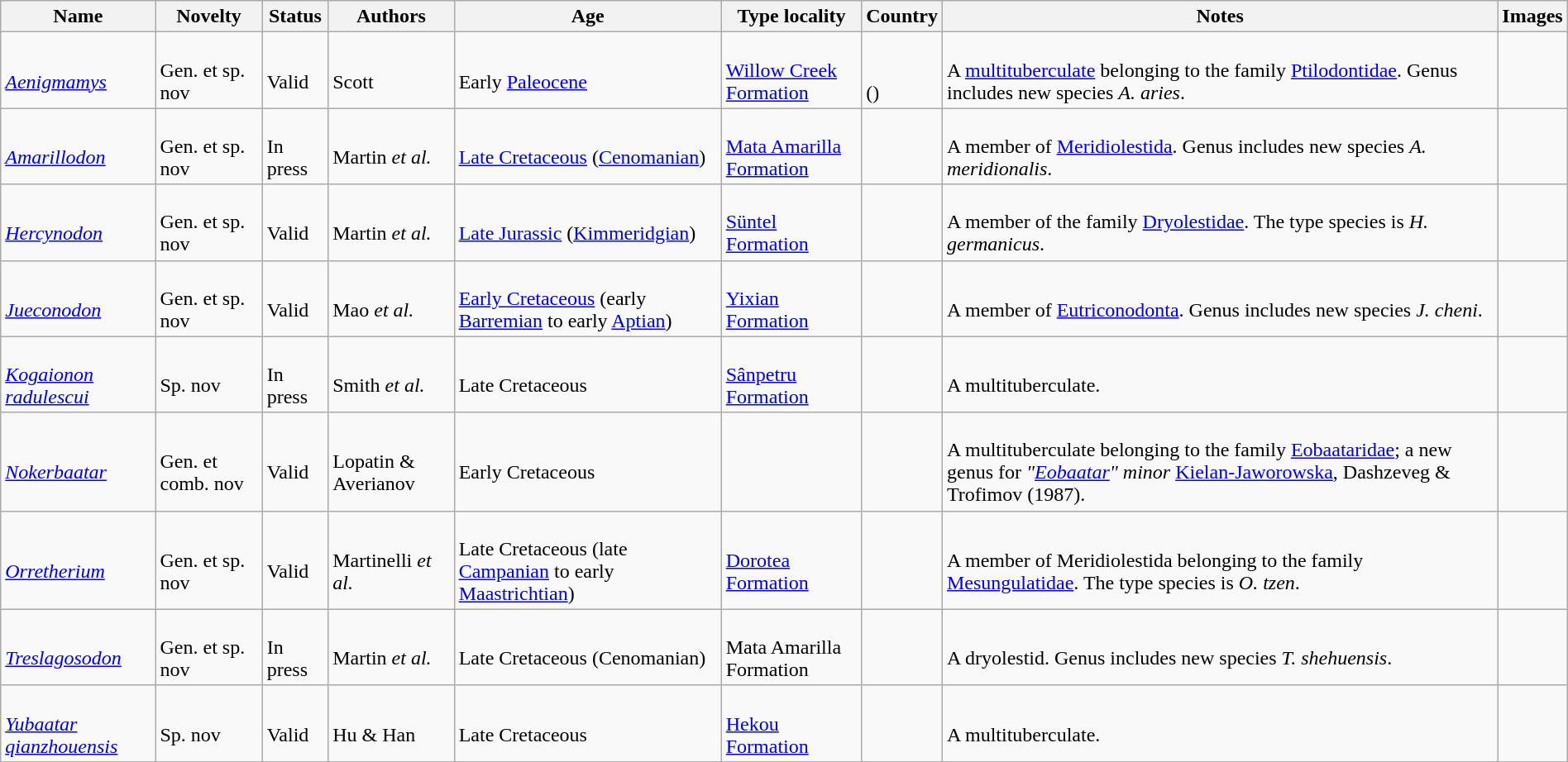<table class="wikitable sortable" align="center" width="100%">
<tr>
<th>Name</th>
<th>Novelty</th>
<th>Status</th>
<th>Authors</th>
<th>Age</th>
<th>Type locality</th>
<th>Country</th>
<th>Notes</th>
<th>Images</th>
</tr>
<tr>
<td><br><em><a href='#'>Aenigmamys</a></em></td>
<td><br>Gen. et sp. nov</td>
<td><br>Valid</td>
<td><br>Scott</td>
<td><br>Early <a href='#'>Paleocene</a></td>
<td><br><a href='#'>Willow Creek Formation</a></td>
<td><br><br>()</td>
<td><br>A <a href='#'>multituberculate</a> belonging to the family <a href='#'>Ptilodontidae</a>. Genus includes new species <em>A. aries</em>.</td>
<td></td>
</tr>
<tr>
<td><br><em><a href='#'>Amarillodon</a></em></td>
<td><br>Gen. et sp. nov</td>
<td><br>In press</td>
<td><br>Martin <em>et al.</em></td>
<td><br><a href='#'>Late Cretaceous</a> (<a href='#'>Cenomanian</a>)</td>
<td><br><a href='#'>Mata Amarilla Formation</a></td>
<td><br></td>
<td><br>A member of <a href='#'>Meridiolestida</a>. Genus includes new species <em>A. meridionalis</em>.</td>
<td></td>
</tr>
<tr>
<td><br><em><a href='#'>Hercynodon</a></em></td>
<td><br>Gen. et sp. nov</td>
<td><br>Valid</td>
<td><br>Martin <em>et al.</em></td>
<td><br><a href='#'>Late Jurassic</a> (<a href='#'>Kimmeridgian</a>)</td>
<td><br><a href='#'>Süntel Formation</a></td>
<td><br></td>
<td><br>A member of the family <a href='#'>Dryolestidae</a>. The type species is <em>H. germanicus</em>.</td>
<td></td>
</tr>
<tr>
<td><br><em><a href='#'>Jueconodon</a></em></td>
<td><br>Gen. et sp. nov</td>
<td><br>Valid</td>
<td><br>Mao <em>et al.</em></td>
<td><br><a href='#'>Early Cretaceous</a> (early <a href='#'>Barremian</a> to early <a href='#'>Aptian</a>)</td>
<td><br><a href='#'>Yixian Formation</a></td>
<td><br></td>
<td><br>A member of <a href='#'>Eutriconodonta</a>. Genus includes new species <em>J. cheni</em>.</td>
<td></td>
</tr>
<tr>
<td><br><em><a href='#'>Kogaionon radulescui</a></em></td>
<td><br>Sp. nov</td>
<td><br>In press</td>
<td><br>Smith <em>et al.</em></td>
<td><br>Late Cretaceous</td>
<td><br><a href='#'>Sânpetru Formation</a></td>
<td><br></td>
<td><br>A multituberculate.</td>
<td></td>
</tr>
<tr>
<td><br><em><a href='#'>Nokerbaatar</a></em></td>
<td><br>Gen. et comb. nov</td>
<td><br>Valid</td>
<td><br>Lopatin & Averianov</td>
<td><br>Early Cretaceous</td>
<td></td>
<td><br></td>
<td><br>A multituberculate belonging to the family <a href='#'>Eobaataridae</a>; a new genus for <em>"<a href='#'>Eobaatar</a>" minor</em> <a href='#'>Kielan-Jaworowska</a>, Dashzeveg & Trofimov (1987).</td>
<td></td>
</tr>
<tr>
<td><br><em><a href='#'>Orretherium</a></em></td>
<td><br>Gen. et sp. nov</td>
<td><br>Valid</td>
<td><br>Martinelli <em>et al.</em></td>
<td><br>Late Cretaceous (late <a href='#'>Campanian</a> to early <a href='#'>Maastrichtian</a>)</td>
<td><br><a href='#'>Dorotea Formation</a></td>
<td><br></td>
<td><br>A member of Meridiolestida belonging to the family <a href='#'>Mesungulatidae</a>. The type species is <em>O. tzen</em>.</td>
<td></td>
</tr>
<tr>
<td><br><em><a href='#'>Treslagosodon</a></em></td>
<td><br>Gen. et sp. nov</td>
<td><br>In press</td>
<td><br>Martin <em>et al.</em></td>
<td><br>Late Cretaceous (Cenomanian)</td>
<td><br>Mata Amarilla Formation</td>
<td><br></td>
<td><br>A dryolestid. Genus includes new species <em>T. shehuensis</em>.</td>
<td></td>
</tr>
<tr>
<td><br><em><a href='#'>Yubaatar qianzhouensis</a></em></td>
<td><br>Sp. nov</td>
<td><br>Valid</td>
<td><br>Hu & Han</td>
<td><br>Late Cretaceous</td>
<td><br><a href='#'>Hekou Formation</a></td>
<td><br></td>
<td><br>A multituberculate.</td>
<td></td>
</tr>
<tr>
</tr>
</table>
